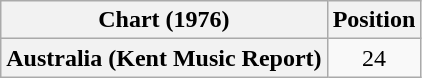<table class="wikitable plainrowheaders" style="text-align:center">
<tr>
<th>Chart (1976)</th>
<th>Position</th>
</tr>
<tr>
<th scope="row">Australia (Kent Music Report)</th>
<td>24</td>
</tr>
</table>
